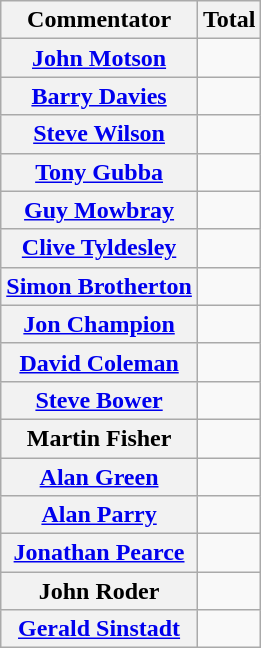<table class="sortable wikitable plainrowheaders">
<tr>
<th scope="col">Commentator</th>
<th scope="col">Total</th>
</tr>
<tr>
<th scope="row"><a href='#'>John Motson</a></th>
<td align="center"></td>
</tr>
<tr>
<th scope="row"><a href='#'>Barry Davies</a></th>
<td align="center"></td>
</tr>
<tr>
<th scope="row"><a href='#'>Steve Wilson</a></th>
<td align="center"></td>
</tr>
<tr>
<th scope="row"><a href='#'>Tony Gubba</a></th>
<td align="center"></td>
</tr>
<tr>
<th scope="row"><a href='#'>Guy Mowbray</a></th>
<td align="center"></td>
</tr>
<tr>
<th scope="row"><a href='#'>Clive Tyldesley</a></th>
<td align="center"></td>
</tr>
<tr>
<th scope="row"><a href='#'>Simon Brotherton</a></th>
<td align="center"></td>
</tr>
<tr>
<th scope="row"><a href='#'>Jon Champion</a></th>
<td align="center"></td>
</tr>
<tr>
<th scope="row"><a href='#'>David Coleman</a></th>
<td align="center"></td>
</tr>
<tr>
<th scope="row"><a href='#'>Steve Bower</a></th>
<td align="center"></td>
</tr>
<tr>
<th scope="row">Martin Fisher</th>
<td align="center"></td>
</tr>
<tr>
<th scope="row"><a href='#'>Alan Green</a></th>
<td align="center"></td>
</tr>
<tr>
<th scope="row"><a href='#'>Alan Parry</a></th>
<td align="center"></td>
</tr>
<tr>
<th scope="row"><a href='#'>Jonathan Pearce</a></th>
<td align="center"></td>
</tr>
<tr>
<th scope="row">John Roder</th>
<td align="center"></td>
</tr>
<tr>
<th scope="row"><a href='#'>Gerald Sinstadt</a></th>
<td align="center"></td>
</tr>
</table>
